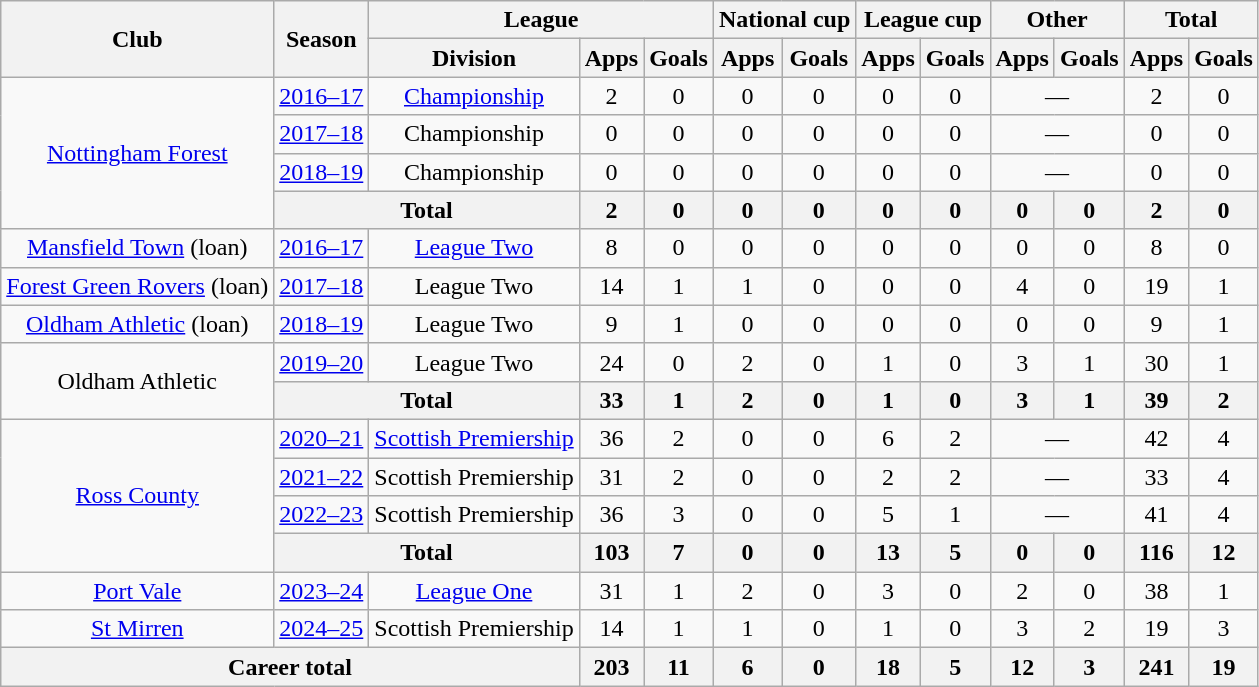<table class="wikitable" style="text-align:center">
<tr>
<th rowspan="2">Club</th>
<th rowspan="2">Season</th>
<th colspan="3">League</th>
<th colspan="2">National cup</th>
<th colspan="2">League cup</th>
<th colspan="2">Other</th>
<th colspan="2">Total</th>
</tr>
<tr>
<th>Division</th>
<th>Apps</th>
<th>Goals</th>
<th>Apps</th>
<th>Goals</th>
<th>Apps</th>
<th>Goals</th>
<th>Apps</th>
<th>Goals</th>
<th>Apps</th>
<th>Goals</th>
</tr>
<tr>
<td rowspan="4"><a href='#'>Nottingham Forest</a></td>
<td><a href='#'>2016–17</a></td>
<td><a href='#'>Championship</a></td>
<td>2</td>
<td>0</td>
<td>0</td>
<td>0</td>
<td>0</td>
<td>0</td>
<td colspan="2">—</td>
<td>2</td>
<td>0</td>
</tr>
<tr>
<td><a href='#'>2017–18</a></td>
<td>Championship</td>
<td>0</td>
<td>0</td>
<td>0</td>
<td>0</td>
<td>0</td>
<td>0</td>
<td colspan="2">—</td>
<td>0</td>
<td>0</td>
</tr>
<tr>
<td><a href='#'>2018–19</a></td>
<td>Championship</td>
<td>0</td>
<td>0</td>
<td>0</td>
<td>0</td>
<td>0</td>
<td>0</td>
<td colspan="2">—</td>
<td>0</td>
<td>0</td>
</tr>
<tr>
<th colspan="2">Total</th>
<th>2</th>
<th>0</th>
<th>0</th>
<th>0</th>
<th>0</th>
<th>0</th>
<th>0</th>
<th>0</th>
<th>2</th>
<th>0</th>
</tr>
<tr>
<td><a href='#'>Mansfield Town</a> (loan)</td>
<td><a href='#'>2016–17</a></td>
<td><a href='#'>League Two</a></td>
<td>8</td>
<td>0</td>
<td>0</td>
<td>0</td>
<td>0</td>
<td>0</td>
<td>0</td>
<td>0</td>
<td>8</td>
<td>0</td>
</tr>
<tr>
<td><a href='#'>Forest Green Rovers</a> (loan)</td>
<td><a href='#'>2017–18</a></td>
<td>League Two</td>
<td>14</td>
<td>1</td>
<td>1</td>
<td>0</td>
<td>0</td>
<td>0</td>
<td>4</td>
<td>0</td>
<td>19</td>
<td>1</td>
</tr>
<tr>
<td><a href='#'>Oldham Athletic</a> (loan)</td>
<td><a href='#'>2018–19</a></td>
<td>League Two</td>
<td>9</td>
<td>1</td>
<td>0</td>
<td>0</td>
<td>0</td>
<td>0</td>
<td>0</td>
<td>0</td>
<td>9</td>
<td>1</td>
</tr>
<tr>
<td rowspan="2">Oldham Athletic</td>
<td><a href='#'>2019–20</a></td>
<td>League Two</td>
<td>24</td>
<td>0</td>
<td>2</td>
<td>0</td>
<td>1</td>
<td>0</td>
<td>3</td>
<td>1</td>
<td>30</td>
<td>1</td>
</tr>
<tr>
<th colspan="2">Total</th>
<th>33</th>
<th>1</th>
<th>2</th>
<th>0</th>
<th>1</th>
<th>0</th>
<th>3</th>
<th>1</th>
<th>39</th>
<th>2</th>
</tr>
<tr>
<td rowspan=4><a href='#'>Ross County</a></td>
<td><a href='#'>2020–21</a></td>
<td><a href='#'>Scottish Premiership</a></td>
<td>36</td>
<td>2</td>
<td>0</td>
<td>0</td>
<td>6</td>
<td>2</td>
<td colspan="2">—</td>
<td>42</td>
<td>4</td>
</tr>
<tr>
<td><a href='#'>2021–22</a></td>
<td>Scottish Premiership</td>
<td>31</td>
<td>2</td>
<td>0</td>
<td>0</td>
<td>2</td>
<td>2</td>
<td colspan="2">—</td>
<td>33</td>
<td>4</td>
</tr>
<tr>
<td><a href='#'>2022–23</a></td>
<td>Scottish Premiership</td>
<td>36</td>
<td>3</td>
<td>0</td>
<td>0</td>
<td>5</td>
<td>1</td>
<td colspan="2">—</td>
<td>41</td>
<td>4</td>
</tr>
<tr>
<th colspan="2">Total</th>
<th>103</th>
<th>7</th>
<th>0</th>
<th>0</th>
<th>13</th>
<th>5</th>
<th>0</th>
<th>0</th>
<th>116</th>
<th>12</th>
</tr>
<tr>
<td><a href='#'>Port Vale</a></td>
<td><a href='#'>2023–24</a></td>
<td><a href='#'>League One</a></td>
<td>31</td>
<td>1</td>
<td>2</td>
<td>0</td>
<td>3</td>
<td>0</td>
<td>2</td>
<td>0</td>
<td>38</td>
<td>1</td>
</tr>
<tr>
<td><a href='#'>St Mirren</a></td>
<td><a href='#'>2024–25</a></td>
<td>Scottish Premiership</td>
<td>14</td>
<td>1</td>
<td>1</td>
<td>0</td>
<td>1</td>
<td>0</td>
<td>3</td>
<td>2</td>
<td>19</td>
<td>3</td>
</tr>
<tr>
<th colspan=3>Career total</th>
<th>203</th>
<th>11</th>
<th>6</th>
<th>0</th>
<th>18</th>
<th>5</th>
<th>12</th>
<th>3</th>
<th>241</th>
<th>19</th>
</tr>
</table>
